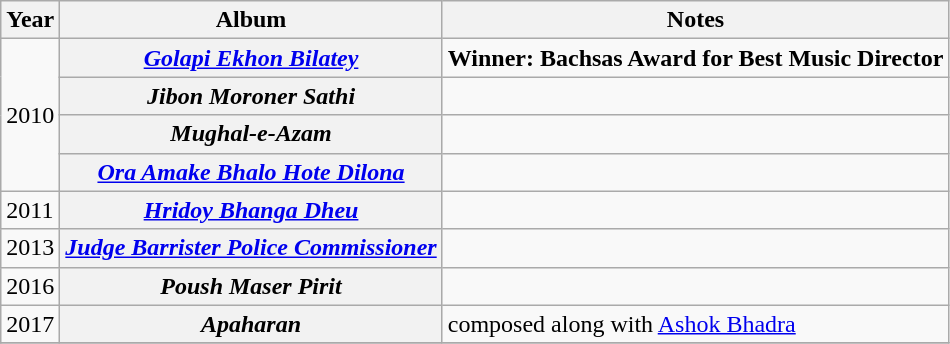<table class="wikitable sortable">
<tr>
<th>Year</th>
<th>Album</th>
<th>Notes</th>
</tr>
<tr>
<td rowspan=4>2010</td>
<th><em><a href='#'>Golapi Ekhon Bilatey</a></em></th>
<td><strong>Winner: Bachsas Award for Best Music Director</strong></td>
</tr>
<tr>
<th><em>Jibon Moroner Sathi</em></th>
<td></td>
</tr>
<tr>
<th><em>Mughal-e-Azam</em></th>
<td></td>
</tr>
<tr>
<th><em><a href='#'>Ora Amake Bhalo Hote Dilona</a></em></th>
<td></td>
</tr>
<tr>
<td>2011</td>
<th><em><a href='#'>Hridoy Bhanga Dheu</a></em></th>
<td></td>
</tr>
<tr>
<td>2013</td>
<th><em><a href='#'>Judge Barrister Police Commissioner</a></em></th>
<td></td>
</tr>
<tr>
<td>2016</td>
<th><em>Poush Maser Pirit</em></th>
<td></td>
</tr>
<tr>
<td>2017</td>
<th><em>Apaharan</em></th>
<td>composed along with <a href='#'>Ashok Bhadra</a></td>
</tr>
<tr>
</tr>
</table>
